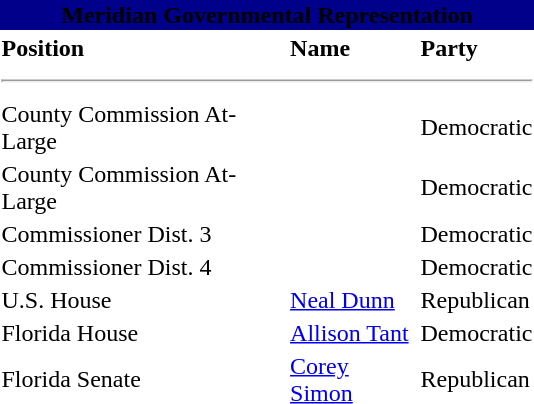<table class="toccolours" style="fixed: right; margin-left: 1em;" width="360px">
<tr>
<th colspan="3" style="text-align: center; background:darkblue"><span><strong>Meridian Governmental Representation</strong></span></th>
</tr>
<tr>
<td><strong>Position</strong></td>
<td><strong>Name</strong></td>
<td><strong>Party</strong></td>
</tr>
<tr>
<td colspan="3"><hr></td>
</tr>
<tr>
<td>County Commission At-Large</td>
<td></td>
<td><span>Democratic</span></td>
</tr>
<tr>
<td>County Commission At-Large</td>
<td></td>
<td><span>Democratic</span></td>
</tr>
<tr>
<td>Commissioner Dist. 3</td>
<td></td>
<td><span>Democratic</span></td>
</tr>
<tr>
<td>Commissioner Dist. 4</td>
<td></td>
<td><span>Democratic</span></td>
</tr>
<tr>
<td>U.S. House</td>
<td><a href='#'>Neal Dunn</a></td>
<td><span>Republican</span></td>
</tr>
<tr>
<td>Florida House</td>
<td><a href='#'>Allison Tant</a></td>
<td><span>Democratic</span></td>
</tr>
<tr>
<td>Florida Senate</td>
<td><a href='#'>Corey Simon</a></td>
<td><span>Republican</span></td>
</tr>
</table>
